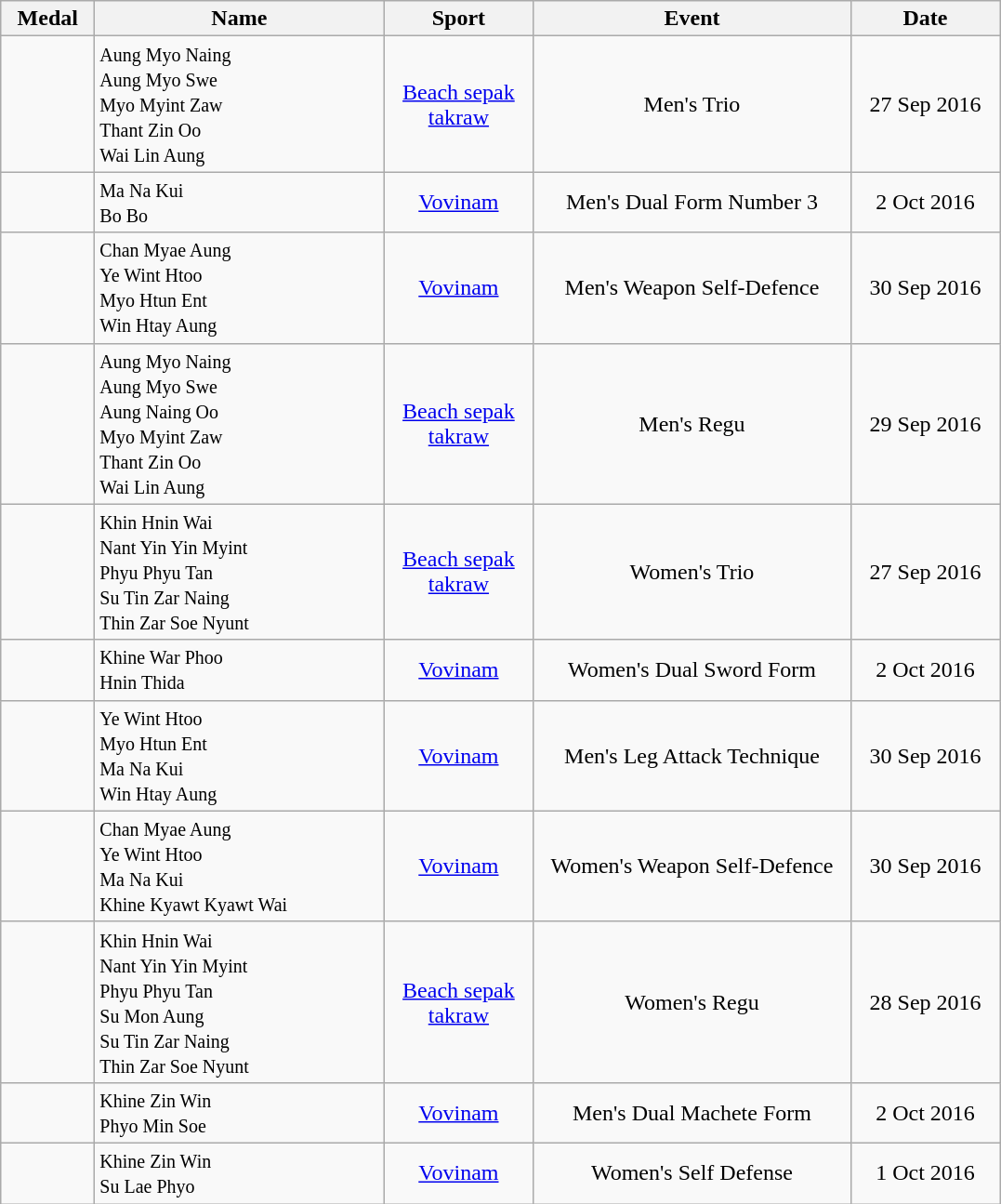<table class="wikitable sortable" style="font-size:100%; text-align:center;">
<tr>
<th width="60">Medal</th>
<th width="200">Name</th>
<th width="100">Sport</th>
<th width="220">Event</th>
<th width="100">Date</th>
</tr>
<tr>
<td></td>
<td align=left><small>Aung Myo Naing</small><br><small>Aung Myo Swe</small><br><small>Myo Myint Zaw</small><br><small>Thant Zin Oo</small><br><small>Wai Lin Aung</small></td>
<td><a href='#'>Beach sepak takraw</a></td>
<td>Men's Trio</td>
<td>27 Sep 2016</td>
</tr>
<tr>
<td></td>
<td align=left><small>Ma Na Kui</small><br><small>Bo Bo</small></td>
<td><a href='#'>Vovinam</a></td>
<td>Men's Dual Form Number 3</td>
<td>2 Oct 2016</td>
</tr>
<tr>
<td></td>
<td align=left><small>Chan Myae Aung</small><br><small>Ye Wint Htoo</small><br><small>Myo Htun Ent</small><br><small>Win Htay Aung</small></td>
<td><a href='#'>Vovinam</a></td>
<td>Men's Weapon Self-Defence</td>
<td>30 Sep 2016</td>
</tr>
<tr>
<td></td>
<td align=left><small>Aung Myo Naing</small><br><small>Aung Myo Swe</small><br><small>Aung Naing Oo</small><br><small>Myo Myint Zaw</small><br><small>Thant Zin Oo</small><br><small>Wai Lin Aung</small></td>
<td><a href='#'>Beach sepak takraw</a></td>
<td>Men's Regu</td>
<td>29 Sep 2016</td>
</tr>
<tr>
<td></td>
<td align=left><small>Khin Hnin Wai</small><br><small>Nant Yin Yin Myint</small><br><small>Phyu Phyu Tan</small><br><small>Su Tin Zar Naing</small><br><small>Thin Zar Soe Nyunt</small></td>
<td><a href='#'>Beach sepak takraw</a></td>
<td>Women's Trio</td>
<td>27 Sep 2016</td>
</tr>
<tr>
<td></td>
<td align=left><small>Khine War Phoo</small><br><small>Hnin Thida</small></td>
<td><a href='#'>Vovinam</a></td>
<td>Women's Dual Sword Form</td>
<td>2 Oct 2016</td>
</tr>
<tr>
<td></td>
<td align=left><small>Ye Wint Htoo</small><br><small>Myo Htun Ent</small><br><small>Ma Na Kui</small><br><small>Win Htay Aung</small></td>
<td><a href='#'>Vovinam</a></td>
<td>Men's Leg Attack Technique</td>
<td>30 Sep 2016</td>
</tr>
<tr>
<td></td>
<td align=left><small>Chan Myae Aung</small><br><small>Ye Wint Htoo</small><br><small>Ma Na Kui</small><br><small>Khine Kyawt Kyawt Wai</small></td>
<td><a href='#'>Vovinam</a></td>
<td>Women's Weapon Self-Defence</td>
<td>30 Sep 2016</td>
</tr>
<tr>
<td></td>
<td align=left><small>Khin Hnin Wai</small><br><small>Nant Yin Yin Myint</small><br><small>Phyu Phyu Tan</small><br><small>Su Mon Aung</small><br><small>Su Tin Zar Naing</small><br><small>Thin Zar Soe Nyunt</small></td>
<td><a href='#'>Beach sepak takraw</a></td>
<td>Women's Regu</td>
<td>28 Sep 2016</td>
</tr>
<tr>
<td></td>
<td align=left><small>Khine Zin Win</small><br><small>Phyo Min Soe</small></td>
<td><a href='#'>Vovinam</a></td>
<td>Men's Dual Machete Form</td>
<td>2 Oct 2016</td>
</tr>
<tr>
<td></td>
<td align=left><small>Khine Zin Win</small><br><small>Su Lae Phyo</small></td>
<td><a href='#'>Vovinam</a></td>
<td>Women's Self Defense</td>
<td>1 Oct 2016</td>
</tr>
</table>
